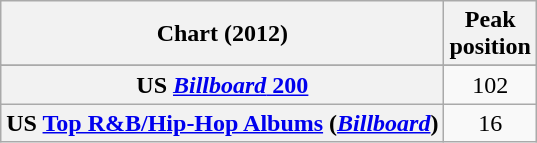<table class="wikitable sortable plainrowheaders" style="text-align:center">
<tr>
<th scope="col">Chart (2012)</th>
<th scope="col">Peak<br>position</th>
</tr>
<tr>
</tr>
<tr>
<th scope="row">US <a href='#'><em>Billboard</em> 200</a></th>
<td>102</td>
</tr>
<tr>
<th scope="row">US <a href='#'>Top R&B/Hip-Hop Albums</a> (<em><a href='#'>Billboard</a></em>)</th>
<td>16</td>
</tr>
</table>
